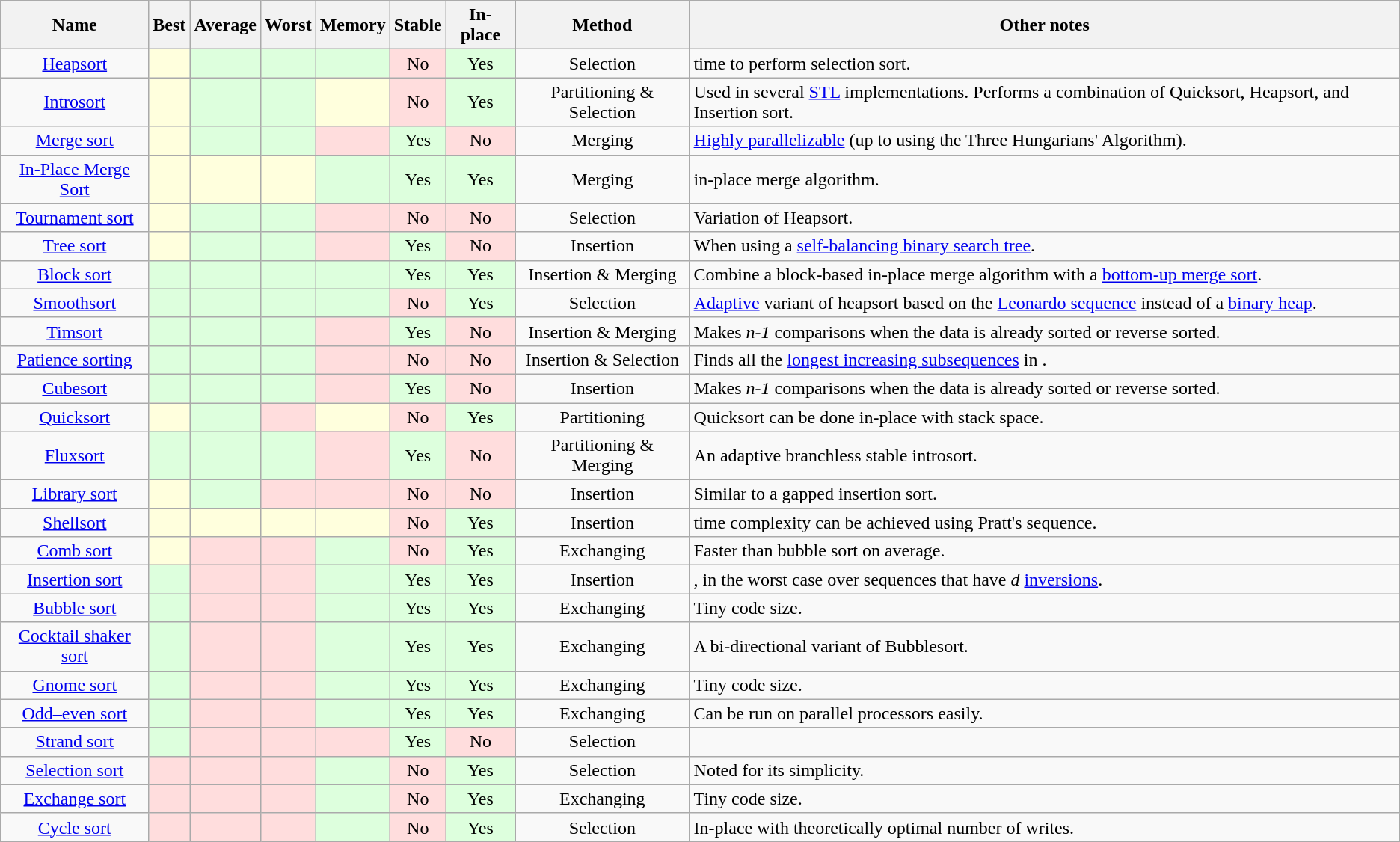<table class="wikitable sortable">
<tr>
<th>Name</th>
<th>Best</th>
<th>Average</th>
<th>Worst</th>
<th>Memory</th>
<th>Stable</th>
<th>In-place</th>
<th>Method</th>
<th>Other notes<br></th>
</tr>
<tr align="center">
<td><a href='#'>Heapsort</a></td>
<td style="background:#ffd"></td>
<td style="background:#dfd"></td>
<td style="background:#dfd"></td>
<td style="background:#dfd"></td>
<td style="background:#fdd">No</td>
<td style="background:#dfd">Yes</td>
<td>Selection</td>
<td align="left"> time to perform selection sort.</td>
</tr>
<tr align="center">
<td><a href='#'>Introsort</a></td>
<td style="background:#ffd"></td>
<td style="background:#dfd"></td>
<td style="background:#dfd"></td>
<td style="background:#ffd"></td>
<td style="background:#fdd">No</td>
<td style="background:#dfd">Yes</td>
<td>Partitioning & Selection</td>
<td align="left">Used in several <a href='#'>STL</a> implementations. Performs a combination of Quicksort, Heapsort, and Insertion sort.</td>
</tr>
<tr align="center">
<td><a href='#'>Merge sort</a></td>
<td style="background:#ffd"></td>
<td style="background:#dfd"></td>
<td style="background:#dfd"></td>
<td style="background:#fdd"></td>
<td style="background:#dfd">Yes</td>
<td style="background:#fdd">No</td>
<td>Merging</td>
<td align="left"><a href='#'>Highly parallelizable</a> (up to  using the Three Hungarians' Algorithm).</td>
</tr>
<tr align="center">
<td><a href='#'>In-Place Merge Sort</a></td>
<td style="background:#ffd"></td>
<td style="background:#ffd"></td>
<td style="background:#ffd"></td>
<td style="background:#dfd"></td>
<td style="background:#dfd">Yes</td>
<td style="background:#dfd">Yes</td>
<td>Merging</td>
<td align="left"> in-place merge algorithm.</td>
</tr>
<tr align="center">
<td><a href='#'>Tournament sort</a></td>
<td style="background:#ffd"></td>
<td style="background:#dfd"></td>
<td style="background:#dfd"></td>
<td style="background:#fdd"></td>
<td style="background:#fdd">No</td>
<td style="background:#fdd">No</td>
<td>Selection</td>
<td align="left">Variation of Heapsort.</td>
</tr>
<tr align="center">
<td><a href='#'>Tree sort</a></td>
<td style="background:#ffd"></td>
<td style="background:#dfd"></td>
<td style="background:#dfd"></td>
<td style="background:#fdd"></td>
<td style="background:#dfd">Yes</td>
<td style="background:#fdd">No</td>
<td>Insertion</td>
<td align="left">When using a <a href='#'>self-balancing binary search tree</a>.</td>
</tr>
<tr align="center">
<td><a href='#'>Block sort</a></td>
<td style="background:#dfd"></td>
<td style="background:#dfd"></td>
<td style="background:#dfd"></td>
<td style="background:#dfd"></td>
<td style="background:#dfd">Yes</td>
<td style="background:#dfd">Yes</td>
<td>Insertion & Merging</td>
<td align=left>Combine a block-based  in-place merge algorithm with a <a href='#'>bottom-up merge sort</a>.</td>
</tr>
<tr align="center">
<td><a href='#'>Smoothsort</a></td>
<td style="background:#dfd"></td>
<td style="background:#dfd"></td>
<td style="background:#dfd"></td>
<td style="background:#dfd"></td>
<td style="background:#fdd">No</td>
<td style="background:#dfd">Yes</td>
<td>Selection</td>
<td align="left"><a href='#'>Adaptive</a> variant of heapsort based on the <a href='#'>Leonardo sequence</a> instead of a <a href='#'>binary heap</a>.</td>
</tr>
<tr align="center">
<td><a href='#'>Timsort</a></td>
<td style="background:#dfd"></td>
<td style="background:#dfd"></td>
<td style="background:#dfd"></td>
<td style="background:#fdd"></td>
<td style="background:#dfd">Yes</td>
<td style="background:#fdd">No</td>
<td>Insertion & Merging</td>
<td align="left">Makes <em>n-1</em> comparisons when the data is already sorted or reverse sorted.</td>
</tr>
<tr align="center">
<td><a href='#'>Patience sorting</a></td>
<td style="background:#dfd"></td>
<td style="background:#dfd"></td>
<td style="background:#dfd"></td>
<td style="background:#fdd"></td>
<td style="background:#fdd">No</td>
<td style="background:#fdd">No</td>
<td>Insertion & Selection</td>
<td align="left">Finds all the <a href='#'>longest increasing subsequences</a> in .</td>
</tr>
<tr align="center">
<td><a href='#'>Cubesort</a></td>
<td style="background:#dfd"></td>
<td style="background:#dfd"></td>
<td style="background:#dfd"></td>
<td style="background:#fdd"></td>
<td style="background:#dfd">Yes</td>
<td style="background:#fdd">No</td>
<td>Insertion</td>
<td align="left">Makes <em>n-1</em> comparisons when the data is already sorted or reverse sorted.</td>
</tr>
<tr align="center">
<td><a href='#'>Quicksort</a></td>
<td style="background:#ffd"></td>
<td style="background:#dfd"></td>
<td style="background:#fdd"></td>
<td style="background:#ffd"></td>
<td style="background:#fdd">No</td>
<td style="background:#dfd">Yes</td>
<td>Partitioning</td>
<td align="left">Quicksort can be done in-place with  stack space.</td>
</tr>
<tr align="center">
<td><a href='#'>Fluxsort</a></td>
<td style="background:#dfd"></td>
<td style="background:#dfd"></td>
<td style="background:#dfd"></td>
<td style="background:#fdd"></td>
<td style="background:#dfd">Yes</td>
<td style="background:#fdd">No</td>
<td>Partitioning & Merging</td>
<td align="left">An adaptive branchless stable introsort.</td>
</tr>
<tr align="center">
<td><a href='#'>Library sort</a></td>
<td style="background:#ffd"></td>
<td style="background:#dfd"></td>
<td style="background:#fdd"></td>
<td style="background:#fdd"></td>
<td style="background:#fdd">No</td>
<td style="background:#fdd">No</td>
<td>Insertion</td>
<td align="left">Similar to a gapped insertion sort.</td>
</tr>
<tr align="center">
<td><a href='#'>Shellsort</a></td>
<td style="background:#ffd"></td>
<td style="background:#ffd"></td>
<td style="background:#ffd"></td>
<td style="background:#ffd"></td>
<td style="background:#fdd">No</td>
<td style="background:#dfd">Yes</td>
<td>Insertion</td>
<td align="left"> time complexity can be achieved using Pratt's sequence.</td>
</tr>
<tr align="center">
<td><a href='#'>Comb sort</a></td>
<td style="background:#ffd"></td>
<td style="background:#fdd"></td>
<td style="background:#fdd"></td>
<td style="background:#dfd"></td>
<td style="background:#fdd">No</td>
<td style="background:#dfd">Yes</td>
<td>Exchanging</td>
<td align="left">Faster than bubble sort on average.</td>
</tr>
<tr align="center">
<td><a href='#'>Insertion sort</a></td>
<td style="background:#dfd"></td>
<td style="background:#fdd"></td>
<td style="background:#fdd"></td>
<td style="background:#dfd"></td>
<td style="background:#dfd">Yes</td>
<td style="background:#dfd">Yes</td>
<td>Insertion</td>
<td align=left>, in the worst case over sequences that have <em>d</em> <a href='#'>inversions</a>.</td>
</tr>
<tr align="center">
<td><a href='#'>Bubble sort</a></td>
<td style="background:#dfd"></td>
<td style="background:#fdd"></td>
<td style="background:#fdd"></td>
<td style="background:#dfd"></td>
<td style="background:#dfd">Yes</td>
<td style="background:#dfd">Yes</td>
<td>Exchanging</td>
<td align="left">Tiny code size.</td>
</tr>
<tr align="center">
<td><a href='#'>Cocktail shaker sort</a></td>
<td style="background:#dfd"></td>
<td style="background:#fdd"></td>
<td style="background:#fdd"></td>
<td style="background:#dfd"></td>
<td style="background:#dfd">Yes</td>
<td style="background:#dfd">Yes</td>
<td>Exchanging</td>
<td align="left">A bi-directional variant of Bubblesort.</td>
</tr>
<tr align="center">
<td><a href='#'>Gnome sort</a></td>
<td style="background:#dfd"></td>
<td style="background:#fdd"></td>
<td style="background:#fdd"></td>
<td style="background:#dfd"></td>
<td style="background:#dfd">Yes</td>
<td style="background:#dfd">Yes</td>
<td>Exchanging</td>
<td align="left">Tiny code size.</td>
</tr>
<tr align="center">
<td><a href='#'>Odd–even sort</a></td>
<td style="background:#dfd"></td>
<td style="background:#fdd"></td>
<td style="background:#fdd"></td>
<td style="background:#dfd"></td>
<td style="background:#dfd">Yes</td>
<td style="background:#dfd">Yes</td>
<td>Exchanging</td>
<td align="left">Can be run on parallel processors easily.</td>
</tr>
<tr align="center">
<td><a href='#'>Strand sort</a></td>
<td style="background:#dfd"></td>
<td style="background:#fdd"></td>
<td style="background:#fdd"></td>
<td style="background:#fdd"></td>
<td style="background:#dfd">Yes</td>
<td style="background:#fdd">No</td>
<td>Selection</td>
<td align="left"></td>
</tr>
<tr align="center">
<td><a href='#'>Selection sort</a></td>
<td style="background:#fdd"></td>
<td style="background:#fdd"></td>
<td style="background:#fdd"></td>
<td style="background:#dfd"></td>
<td style="background:#fdd">No</td>
<td style="background:#dfd">Yes</td>
<td>Selection</td>
<td align="left">Noted for its simplicity.</td>
</tr>
<tr align="center">
<td><a href='#'>Exchange sort</a></td>
<td style="background:#fdd"></td>
<td style="background:#fdd"></td>
<td style="background:#fdd"></td>
<td style="background:#dfd"></td>
<td style="background:#fdd">No</td>
<td style="background:#dfd">Yes</td>
<td>Exchanging</td>
<td align="left">Tiny code size.</td>
</tr>
<tr align="center">
<td><a href='#'>Cycle sort</a></td>
<td style="background:#fdd"></td>
<td style="background:#fdd"></td>
<td style="background:#fdd"></td>
<td style="background:#dfd"></td>
<td style="background:#fdd">No</td>
<td style="background:#dfd">Yes</td>
<td>Selection</td>
<td align="left">In-place with theoretically optimal number of writes.</td>
</tr>
</table>
